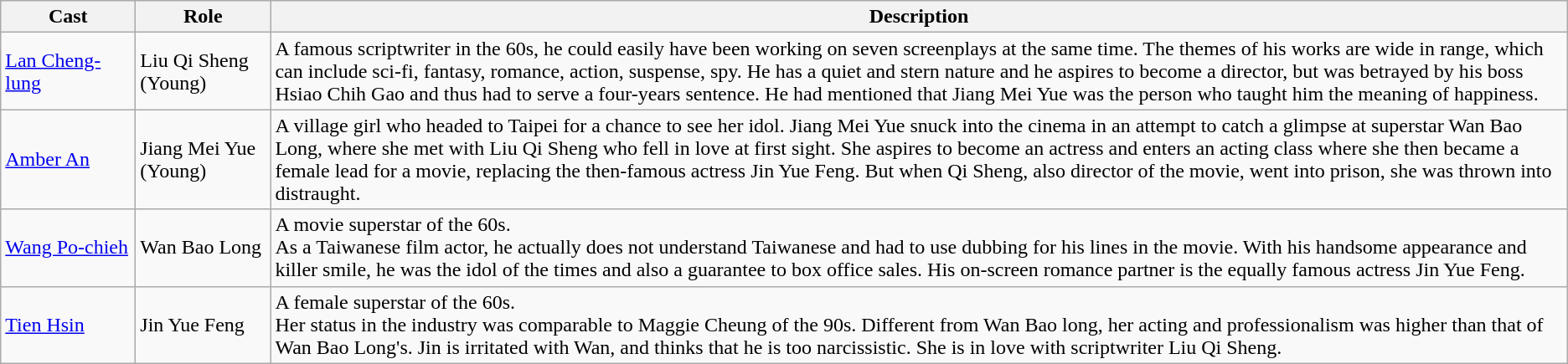<table class="wikitable">
<tr>
<th width="100px">Cast</th>
<th width="100px">Role</th>
<th>Description</th>
</tr>
<tr>
<td><a href='#'>Lan Cheng-lung</a></td>
<td>Liu Qi Sheng (Young)</td>
<td>A famous scriptwriter in the 60s, he could easily have been working on seven screenplays at the same time. The themes of his works are wide in range, which can include sci-fi, fantasy, romance, action, suspense, spy. He has a quiet and stern nature and he aspires to become a director, but was betrayed by his boss Hsiao Chih Gao and thus had to serve a four-years sentence. He had mentioned that Jiang Mei Yue was the person who taught him the meaning of happiness.</td>
</tr>
<tr>
<td><a href='#'>Amber An</a></td>
<td>Jiang Mei Yue (Young)</td>
<td>A village girl who headed to Taipei for a chance to see her idol. Jiang Mei Yue snuck into the cinema in an attempt to catch a glimpse at superstar Wan Bao Long, where she met with Liu Qi Sheng who fell in love at first sight. She aspires to become an actress and enters an acting class where she then became a female lead for a movie, replacing the then-famous actress Jin Yue Feng. But when Qi Sheng, also director of the movie, went into prison, she was thrown into distraught.</td>
</tr>
<tr>
<td><a href='#'>Wang Po-chieh</a></td>
<td>Wan Bao Long</td>
<td>A movie superstar of the 60s.<br>As a Taiwanese film actor, he actually does not understand Taiwanese and had to use dubbing for his lines in the movie. With his handsome appearance and killer smile, he was the idol of the times and also a guarantee to box office sales. His on-screen romance partner is the equally famous actress Jin Yue Feng.</td>
</tr>
<tr>
<td><a href='#'>Tien Hsin</a></td>
<td>Jin Yue Feng</td>
<td>A female superstar of the 60s.<br>Her status in the industry was comparable to Maggie Cheung of the 90s. Different from Wan Bao long, her acting and professionalism was higher than that of Wan Bao Long's. Jin is irritated with Wan, and thinks that he is too narcissistic. She is in love with scriptwriter Liu Qi Sheng.</td>
</tr>
</table>
